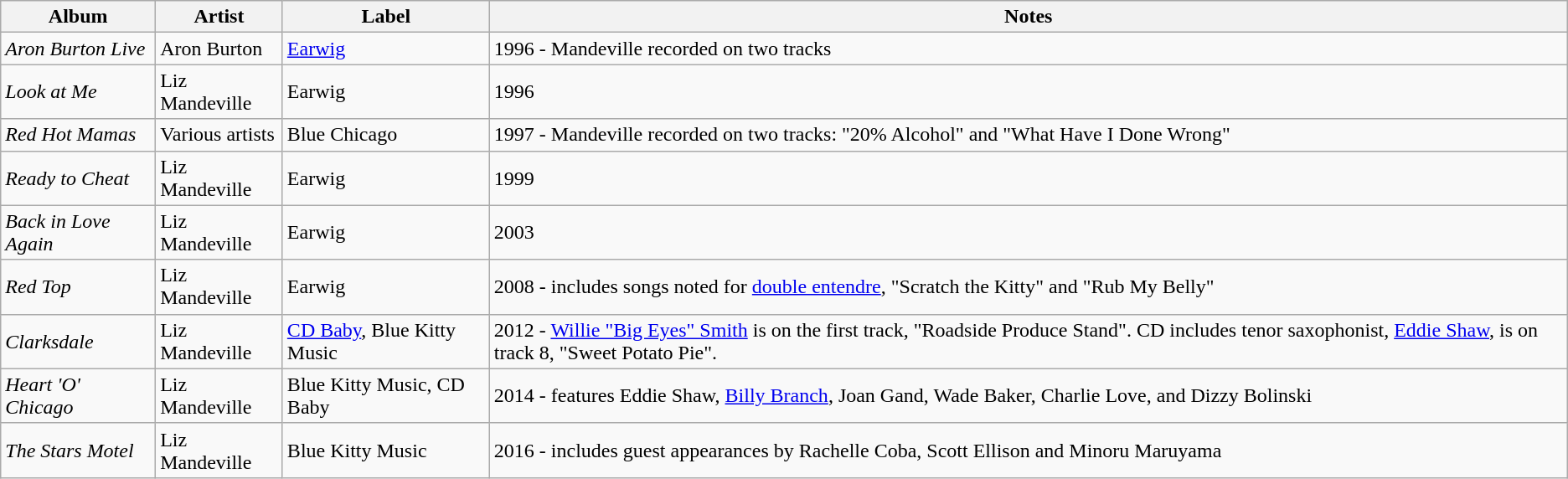<table class="wikitable">
<tr>
<th>Album</th>
<th>Artist</th>
<th>Label</th>
<th>Notes</th>
</tr>
<tr>
<td><em>Aron Burton Live</em></td>
<td>Aron Burton</td>
<td><a href='#'>Earwig</a></td>
<td>1996 - Mandeville recorded on two tracks</td>
</tr>
<tr>
<td><em>Look at Me</em></td>
<td>Liz Mandeville</td>
<td>Earwig</td>
<td>1996</td>
</tr>
<tr>
<td><em>Red Hot Mamas</em></td>
<td>Various artists</td>
<td>Blue Chicago</td>
<td>1997 - Mandeville recorded on two tracks: "20% Alcohol" and "What Have I Done Wrong"</td>
</tr>
<tr>
<td><em>Ready to Cheat</em></td>
<td>Liz Mandeville</td>
<td>Earwig</td>
<td>1999</td>
</tr>
<tr>
<td><em>Back in Love Again</em></td>
<td>Liz Mandeville</td>
<td>Earwig</td>
<td>2003</td>
</tr>
<tr>
<td><em>Red Top</em></td>
<td>Liz Mandeville</td>
<td>Earwig</td>
<td>2008 - includes songs noted for <a href='#'>double entendre</a>, "Scratch the Kitty" and "Rub My Belly"</td>
</tr>
<tr>
<td><em>Clarksdale</em></td>
<td>Liz Mandeville</td>
<td><a href='#'>CD Baby</a>, Blue Kitty Music</td>
<td>2012 - <a href='#'>Willie "Big Eyes" Smith</a> is on the first track, "Roadside Produce Stand".  CD includes tenor saxophonist, <a href='#'>Eddie Shaw</a>, is on track 8, "Sweet Potato Pie".</td>
</tr>
<tr>
<td><em>Heart 'O' Chicago</em></td>
<td>Liz Mandeville</td>
<td>Blue Kitty Music, CD Baby</td>
<td>2014 - features Eddie Shaw, <a href='#'>Billy Branch</a>, Joan Gand, Wade Baker, Charlie Love, and Dizzy Bolinski</td>
</tr>
<tr>
<td><em>The Stars Motel</em></td>
<td>Liz Mandeville</td>
<td>Blue Kitty Music</td>
<td>2016 - includes guest appearances by Rachelle Coba, Scott Ellison and Minoru Maruyama</td>
</tr>
</table>
